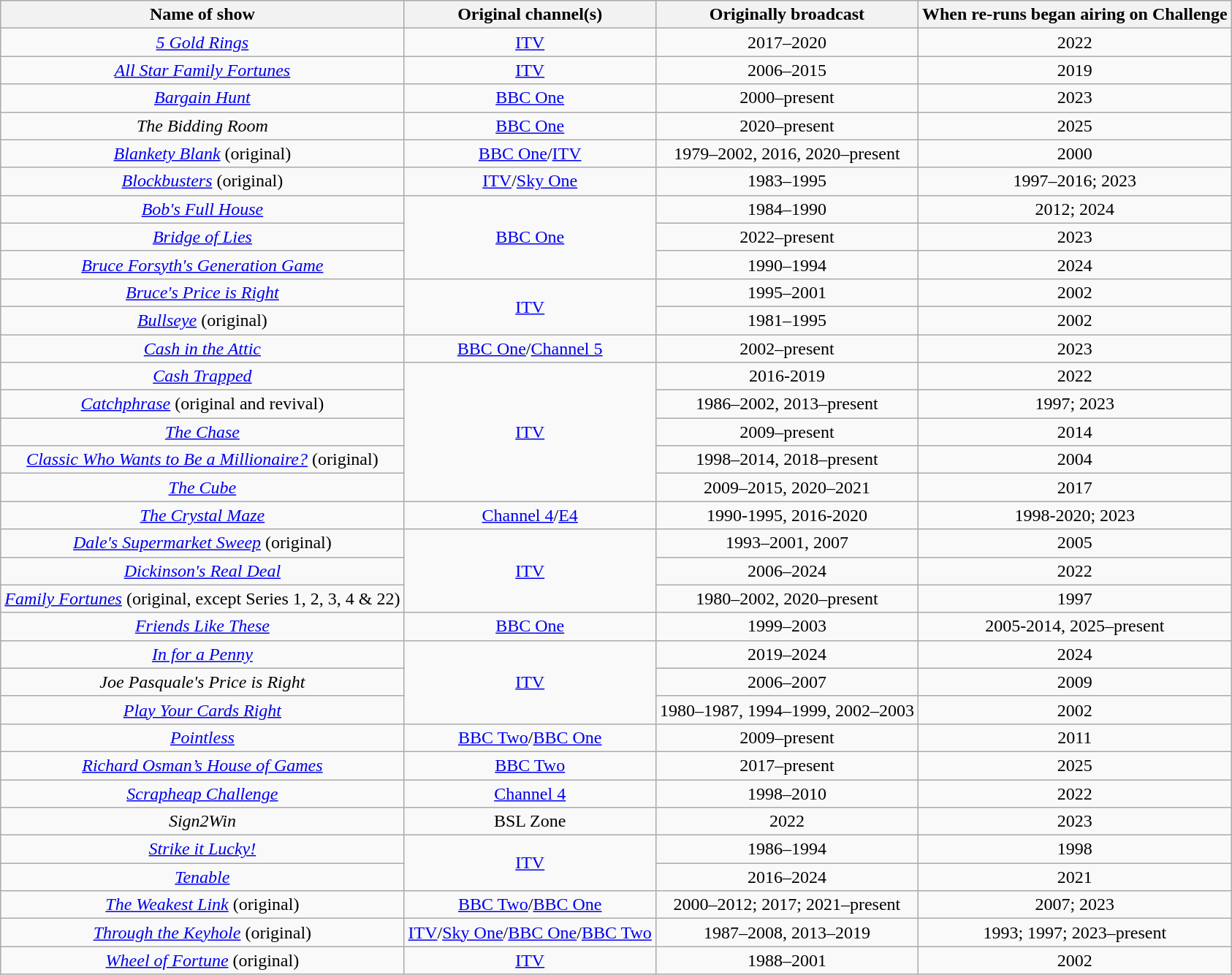<table class="wikitable sortable" style="font-size:100%; text-align:center">
<tr>
<th>Name of show</th>
<th>Original channel(s)</th>
<th>Originally broadcast</th>
<th>When re-runs began airing on Challenge</th>
</tr>
<tr>
<td><em><a href='#'>5 Gold Rings</a></em></td>
<td><a href='#'>ITV</a></td>
<td>2017–2020</td>
<td>2022</td>
</tr>
<tr>
<td><em><a href='#'>All Star Family Fortunes</a></em></td>
<td><a href='#'>ITV</a></td>
<td>2006–2015</td>
<td>2019</td>
</tr>
<tr>
<td><em><a href='#'>Bargain Hunt</a></em></td>
<td><a href='#'>BBC One</a></td>
<td>2000–present</td>
<td>2023</td>
</tr>
<tr>
<td><em>The Bidding Room</em></td>
<td><a href='#'>BBC One</a></td>
<td>2020–present</td>
<td>2025</td>
</tr>
<tr>
<td><em><a href='#'>Blankety Blank</a></em> (original)</td>
<td><a href='#'>BBC One</a>/<a href='#'>ITV</a></td>
<td>1979–2002, 2016, 2020–present</td>
<td>2000</td>
</tr>
<tr>
<td><em><a href='#'>Blockbusters</a></em> (original)</td>
<td><a href='#'>ITV</a>/<a href='#'>Sky One</a></td>
<td>1983–1995</td>
<td>1997–2016; 2023</td>
</tr>
<tr>
<td><em><a href='#'>Bob's Full House</a></em></td>
<td rowspan="3"><a href='#'>BBC One</a></td>
<td>1984–1990</td>
<td>2012; 2024</td>
</tr>
<tr>
<td><em><a href='#'>Bridge of Lies</a></em></td>
<td>2022–present</td>
<td>2023</td>
</tr>
<tr>
<td><em><a href='#'>Bruce Forsyth's Generation Game</a> </em></td>
<td>1990–1994</td>
<td>2024</td>
</tr>
<tr>
<td><em><a href='#'>Bruce's Price is Right</a></em></td>
<td rowspan="2"><a href='#'>ITV</a></td>
<td>1995–2001</td>
<td>2002</td>
</tr>
<tr>
<td><em><a href='#'>Bullseye</a></em> (original)</td>
<td>1981–1995</td>
<td>2002</td>
</tr>
<tr>
<td><em><a href='#'>Cash in the Attic</a></em></td>
<td><a href='#'>BBC One</a>/<a href='#'>Channel 5</a></td>
<td>2002–present</td>
<td>2023</td>
</tr>
<tr>
<td><em><a href='#'>Cash Trapped</a></em></td>
<td rowspan="5"><a href='#'>ITV</a></td>
<td>2016-2019</td>
<td>2022</td>
</tr>
<tr>
<td><em><a href='#'>Catchphrase</a></em> (original and revival)</td>
<td>1986–2002, 2013–present</td>
<td>1997; 2023</td>
</tr>
<tr>
<td><em><a href='#'>The Chase</a></em></td>
<td>2009–present</td>
<td>2014</td>
</tr>
<tr>
<td><em><a href='#'>Classic Who Wants to Be a Millionaire?</a></em> (original)</td>
<td>1998–2014, 2018–present</td>
<td>2004</td>
</tr>
<tr>
<td><em><a href='#'>The Cube</a></em></td>
<td>2009–2015, 2020–2021</td>
<td>2017</td>
</tr>
<tr>
<td><em><a href='#'>The Crystal Maze</a></em></td>
<td><a href='#'>Channel 4</a>/<a href='#'>E4</a></td>
<td>1990-1995, 2016-2020</td>
<td>1998-2020; 2023</td>
</tr>
<tr>
<td><em><a href='#'>Dale's Supermarket Sweep</a></em> (original)</td>
<td rowspan="3"><a href='#'>ITV</a></td>
<td>1993–2001, 2007</td>
<td>2005</td>
</tr>
<tr>
<td><em><a href='#'>Dickinson's Real Deal</a></em></td>
<td>2006–2024</td>
<td>2022</td>
</tr>
<tr>
<td><em><a href='#'>Family Fortunes</a></em> (original, except Series 1, 2, 3, 4 & 22)</td>
<td>1980–2002, 2020–present</td>
<td>1997</td>
</tr>
<tr>
<td><em><a href='#'>Friends Like These</a></em></td>
<td><a href='#'>BBC One</a></td>
<td>1999–2003</td>
<td>2005-2014, 2025–present</td>
</tr>
<tr>
<td><em><a href='#'>In for a Penny</a></em></td>
<td rowspan="3"><a href='#'>ITV</a></td>
<td>2019–2024</td>
<td>2024</td>
</tr>
<tr>
<td><em>Joe Pasquale's Price is Right</em></td>
<td>2006–2007</td>
<td>2009</td>
</tr>
<tr>
<td><em><a href='#'>Play Your Cards Right</a></em></td>
<td>1980–1987, 1994–1999, 2002–2003</td>
<td>2002</td>
</tr>
<tr>
<td><em><a href='#'>Pointless</a></em></td>
<td><a href='#'>BBC Two</a>/<a href='#'>BBC One</a></td>
<td>2009–present</td>
<td>2011</td>
</tr>
<tr>
<td><em><a href='#'>Richard Osman’s House of Games</a></em></td>
<td><a href='#'>BBC Two</a></td>
<td>2017–present</td>
<td>2025</td>
</tr>
<tr>
<td><em><a href='#'>Scrapheap Challenge</a></em></td>
<td><a href='#'>Channel 4</a></td>
<td>1998–2010</td>
<td>2022</td>
</tr>
<tr>
<td><em>Sign2Win</em></td>
<td>BSL Zone</td>
<td>2022</td>
<td>2023</td>
</tr>
<tr>
<td><em><a href='#'>Strike it Lucky!</a></em></td>
<td rowspan="2"><a href='#'>ITV</a></td>
<td>1986–1994</td>
<td>1998</td>
</tr>
<tr>
<td><em><a href='#'>Tenable</a> </em></td>
<td>2016–2024</td>
<td>2021</td>
</tr>
<tr>
<td><em><a href='#'>The Weakest Link</a></em> (original)</td>
<td><a href='#'>BBC Two</a>/<a href='#'>BBC One</a></td>
<td>2000–2012; 2017; 2021–present</td>
<td>2007; 2023</td>
</tr>
<tr>
<td><em><a href='#'>Through the Keyhole</a></em> (original)</td>
<td><a href='#'>ITV</a>/<a href='#'>Sky One</a>/<a href='#'>BBC One</a>/<a href='#'>BBC Two</a></td>
<td>1987–2008, 2013–2019</td>
<td>1993; 1997; 2023–present</td>
</tr>
<tr>
<td><em><a href='#'>Wheel of Fortune</a></em> (original)</td>
<td><a href='#'>ITV</a></td>
<td>1988–2001</td>
<td>2002</td>
</tr>
</table>
